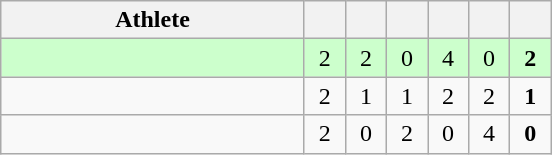<table class=wikitable style="text-align:center">
<tr>
<th width=195>Athlete</th>
<th width=20></th>
<th width=20></th>
<th width=20></th>
<th width=20></th>
<th width=20></th>
<th width=20></th>
</tr>
<tr bgcolor=ccffcc>
<td style="text-align:left"></td>
<td>2</td>
<td>2</td>
<td>0</td>
<td>4</td>
<td>0</td>
<td><strong>2</strong></td>
</tr>
<tr>
<td style="text-align:left"></td>
<td>2</td>
<td>1</td>
<td>1</td>
<td>2</td>
<td>2</td>
<td><strong>1</strong></td>
</tr>
<tr>
<td style="text-align:left"></td>
<td>2</td>
<td>0</td>
<td>2</td>
<td>0</td>
<td>4</td>
<td><strong>0</strong></td>
</tr>
</table>
